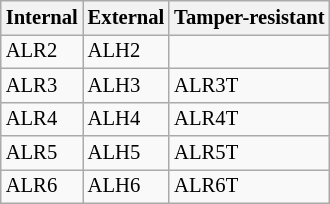<table class="wikitable floatright" style="font-size: 86%">
<tr>
<th>Internal</th>
<th>External</th>
<th>Tamper-resistant</th>
</tr>
<tr>
<td>ALR2</td>
<td>ALH2</td>
<td></td>
</tr>
<tr>
<td>ALR3</td>
<td>ALH3</td>
<td>ALR3T</td>
</tr>
<tr>
<td>ALR4</td>
<td>ALH4</td>
<td>ALR4T</td>
</tr>
<tr>
<td>ALR5</td>
<td>ALH5</td>
<td>ALR5T</td>
</tr>
<tr>
<td>ALR6</td>
<td>ALH6</td>
<td>ALR6T</td>
</tr>
</table>
